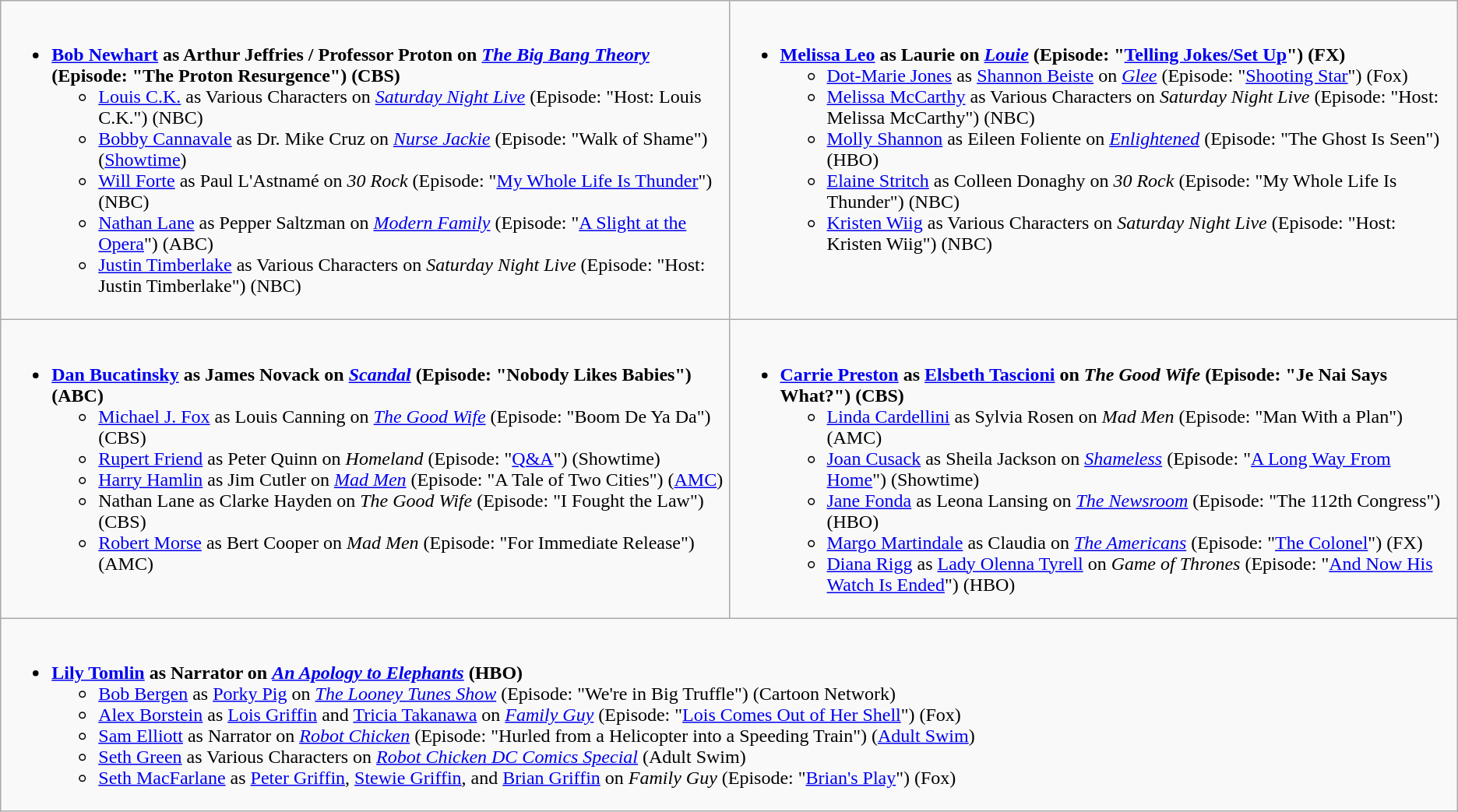<table class="wikitable">
<tr>
<td style="vertical-align:top;" width="50%"><br><ul><li><strong><a href='#'>Bob Newhart</a> as Arthur Jeffries / Professor Proton on <em><a href='#'>The Big Bang Theory</a></em> (Episode: "The Proton Resurgence") (CBS)</strong><ul><li><a href='#'>Louis C.K.</a> as Various Characters on <em><a href='#'>Saturday Night Live</a></em> (Episode: "Host: Louis C.K.") (NBC)</li><li><a href='#'>Bobby Cannavale</a> as Dr. Mike Cruz on <em><a href='#'>Nurse Jackie</a></em> (Episode: "Walk of Shame") (<a href='#'>Showtime</a>)</li><li><a href='#'>Will Forte</a> as Paul L'Astnamé on <em>30 Rock</em> (Episode: "<a href='#'>My Whole Life Is Thunder</a>") (NBC)</li><li><a href='#'>Nathan Lane</a> as Pepper Saltzman on <em><a href='#'>Modern Family</a></em> (Episode: "<a href='#'>A Slight at the Opera</a>") (ABC)</li><li><a href='#'>Justin Timberlake</a> as Various Characters on <em>Saturday Night Live</em> (Episode: "Host: Justin Timberlake") (NBC)</li></ul></li></ul></td>
<td style="vertical-align:top;" width="50%"><br><ul><li><strong><a href='#'>Melissa Leo</a> as Laurie on <em><a href='#'>Louie</a></em> (Episode: "<a href='#'>Telling Jokes/Set Up</a>") (FX)</strong><ul><li><a href='#'>Dot-Marie Jones</a> as <a href='#'>Shannon Beiste</a> on <em><a href='#'>Glee</a></em> (Episode: "<a href='#'>Shooting Star</a>") (Fox)</li><li><a href='#'>Melissa McCarthy</a> as Various Characters on <em>Saturday Night Live</em> (Episode: "Host: Melissa McCarthy") (NBC)</li><li><a href='#'>Molly Shannon</a> as Eileen Foliente on <em><a href='#'>Enlightened</a></em> (Episode: "The Ghost Is Seen") (HBO)</li><li><a href='#'>Elaine Stritch</a> as Colleen Donaghy on <em>30 Rock</em> (Episode: "My Whole Life Is Thunder") (NBC)</li><li><a href='#'>Kristen Wiig</a> as Various Characters on <em>Saturday Night Live</em> (Episode: "Host: Kristen Wiig") (NBC)</li></ul></li></ul></td>
</tr>
<tr>
<td style="vertical-align:top;" width="50%"><br><ul><li><strong><a href='#'>Dan Bucatinsky</a> as James Novack on <em><a href='#'>Scandal</a></em> (Episode: "Nobody Likes Babies") (ABC)</strong><ul><li><a href='#'>Michael J. Fox</a> as Louis Canning on <em><a href='#'>The Good Wife</a></em> (Episode: "Boom De Ya Da") (CBS)</li><li><a href='#'>Rupert Friend</a> as Peter Quinn on <em>Homeland</em> (Episode: "<a href='#'>Q&A</a>") (Showtime)</li><li><a href='#'>Harry Hamlin</a> as Jim Cutler on <em><a href='#'>Mad Men</a></em> (Episode: "A Tale of Two Cities") (<a href='#'>AMC</a>)</li><li>Nathan Lane as Clarke Hayden on <em>The Good Wife</em> (Episode: "I Fought the Law") (CBS)</li><li><a href='#'>Robert Morse</a> as Bert Cooper on <em>Mad Men</em> (Episode: "For Immediate Release") (AMC)</li></ul></li></ul></td>
<td style="vertical-align:top;" width="50%"><br><ul><li><strong> <a href='#'>Carrie Preston</a> as <a href='#'>Elsbeth Tascioni</a> on <em>The Good Wife</em> (Episode: "Je Nai Says What?") (CBS)</strong><ul><li><a href='#'>Linda Cardellini</a> as Sylvia Rosen on <em>Mad Men</em> (Episode: "Man With a Plan") (AMC)</li><li><a href='#'>Joan Cusack</a> as Sheila Jackson on <em><a href='#'>Shameless</a></em> (Episode: "<a href='#'>A Long Way From Home</a>") (Showtime)</li><li><a href='#'>Jane Fonda</a> as Leona Lansing on <em><a href='#'>The Newsroom</a></em> (Episode: "The 112th Congress") (HBO)</li><li><a href='#'>Margo Martindale</a> as Claudia on <em><a href='#'>The Americans</a></em> (Episode: "<a href='#'>The Colonel</a>") (FX)</li><li><a href='#'>Diana Rigg</a> as <a href='#'>Lady Olenna Tyrell</a> on <em>Game of Thrones</em> (Episode: "<a href='#'>And Now His Watch Is Ended</a>") (HBO)</li></ul></li></ul></td>
</tr>
<tr>
<td style="vertical-align:top;" width="50%" colspan="2"><br><ul><li><strong><a href='#'>Lily Tomlin</a> as Narrator on <em><a href='#'>An Apology to Elephants</a></em> (HBO)</strong><ul><li><a href='#'>Bob Bergen</a> as <a href='#'>Porky Pig</a> on <em><a href='#'>The Looney Tunes Show</a></em> (Episode: "We're in Big Truffle") (Cartoon Network)</li><li><a href='#'>Alex Borstein</a> as <a href='#'>Lois Griffin</a> and <a href='#'>Tricia Takanawa</a> on <em><a href='#'>Family Guy</a></em> (Episode: "<a href='#'>Lois Comes Out of Her Shell</a>") (Fox)</li><li><a href='#'>Sam Elliott</a> as Narrator on <em><a href='#'>Robot Chicken</a></em> (Episode: "Hurled from a Helicopter into a Speeding Train") (<a href='#'>Adult Swim</a>)</li><li><a href='#'>Seth Green</a> as Various Characters on <em><a href='#'>Robot Chicken DC Comics Special</a></em> (Adult Swim)</li><li><a href='#'>Seth MacFarlane</a> as <a href='#'>Peter Griffin</a>, <a href='#'>Stewie Griffin</a>, and <a href='#'>Brian Griffin</a> on <em>Family Guy</em> (Episode: "<a href='#'>Brian's Play</a>") (Fox)</li></ul></li></ul></td>
</tr>
</table>
